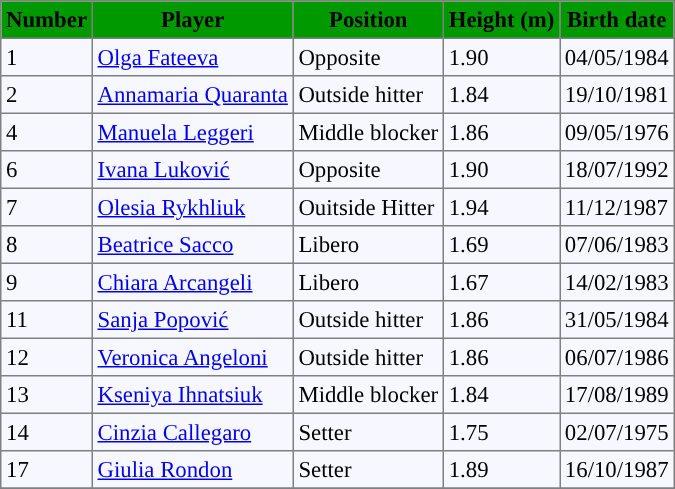<table bgcolor="#f7f8ff" cellpadding="3" cellspacing="0" border="1" style="font-size: 95%; border: gray solid 1px; border-collapse: collapse;">
<tr bgcolor="#009900">
<td align=center><strong>Number</strong></td>
<td align=center><strong>Player</strong></td>
<td align=center><strong>Position</strong></td>
<td align=center><strong>Height (m)</strong></td>
<td align=center><strong>Birth date</strong></td>
</tr>
<tr align=left>
<td>1</td>
<td> <a href='#'>Olga Fateeva</a></td>
<td>Opposite</td>
<td>1.90</td>
<td>04/05/1984</td>
</tr>
<tr align="left">
<td>2</td>
<td> <a href='#'>Annamaria Quaranta</a></td>
<td>Outside hitter</td>
<td>1.84</td>
<td>19/10/1981</td>
</tr>
<tr align="left">
<td>4</td>
<td> <a href='#'>Manuela Leggeri</a></td>
<td>Middle blocker</td>
<td>1.86</td>
<td>09/05/1976</td>
</tr>
<tr align="left">
<td>6</td>
<td> <a href='#'>Ivana Luković</a></td>
<td>Opposite</td>
<td>1.90</td>
<td>18/07/1992</td>
</tr>
<tr align="left">
<td>7</td>
<td> <a href='#'>Olesia Rykhliuk</a></td>
<td>Ouitside Hitter</td>
<td>1.94</td>
<td>11/12/1987</td>
</tr>
<tr align="left">
<td>8</td>
<td> <a href='#'>Beatrice Sacco</a></td>
<td>Libero</td>
<td>1.69</td>
<td>07/06/1983</td>
</tr>
<tr align="left">
<td>9</td>
<td> <a href='#'>Chiara Arcangeli</a></td>
<td>Libero</td>
<td>1.67</td>
<td>14/02/1983</td>
</tr>
<tr align="left">
<td>11</td>
<td> <a href='#'>Sanja Popović</a></td>
<td>Outside hitter</td>
<td>1.86</td>
<td>31/05/1984</td>
</tr>
<tr align="left">
<td>12</td>
<td> <a href='#'>Veronica Angeloni</a></td>
<td>Outside hitter</td>
<td>1.86</td>
<td>06/07/1986</td>
</tr>
<tr align="left">
<td>13</td>
<td> <a href='#'>Kseniya Ihnatsiuk</a></td>
<td>Middle blocker</td>
<td>1.84</td>
<td>17/08/1989</td>
</tr>
<tr align="left">
<td>14</td>
<td> <a href='#'>Cinzia Callegaro</a></td>
<td>Setter</td>
<td>1.75</td>
<td>02/07/1975</td>
</tr>
<tr align="left">
<td>17</td>
<td> <a href='#'>Giulia Rondon</a></td>
<td>Setter</td>
<td>1.89</td>
<td>16/10/1987</td>
</tr>
<tr align="left">
</tr>
</table>
